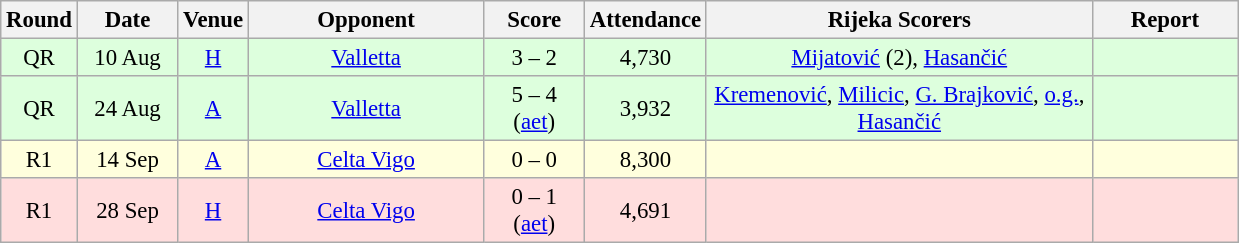<table class="wikitable sortable" style="text-align: center; font-size:95%;">
<tr>
<th width="30">Round</th>
<th width="60">Date</th>
<th width="20">Venue</th>
<th width="150">Opponent</th>
<th width="60">Score</th>
<th width="40">Attendance</th>
<th width="250">Rijeka Scorers</th>
<th width="90" class="unsortable">Report</th>
</tr>
<tr bgcolor="#ddffdd">
<td>QR</td>
<td>10 Aug</td>
<td><a href='#'>H</a></td>
<td><a href='#'>Valletta</a> </td>
<td>3 – 2</td>
<td>4,730</td>
<td><a href='#'>Mijatović</a> (2), <a href='#'>Hasančić</a></td>
<td></td>
</tr>
<tr bgcolor="#ddffdd">
<td>QR</td>
<td>24 Aug</td>
<td><a href='#'>A</a></td>
<td><a href='#'>Valletta</a> </td>
<td>5 – 4 (<a href='#'>aet</a>)</td>
<td>3,932</td>
<td><a href='#'>Kremenović</a>, <a href='#'>Milicic</a>, <a href='#'>G. Brajković</a>, <a href='#'>o.g.</a>, <a href='#'>Hasančić</a></td>
<td></td>
</tr>
<tr bgcolor="#ffffdd">
<td>R1</td>
<td>14 Sep</td>
<td><a href='#'>A</a></td>
<td><a href='#'>Celta Vigo</a> </td>
<td>0 – 0</td>
<td>8,300</td>
<td></td>
<td></td>
</tr>
<tr bgcolor="#ffdddd">
<td>R1</td>
<td>28 Sep</td>
<td><a href='#'>H</a></td>
<td><a href='#'>Celta Vigo</a> </td>
<td>0 – 1 (<a href='#'>aet</a>)</td>
<td>4,691</td>
<td></td>
<td></td>
</tr>
</table>
